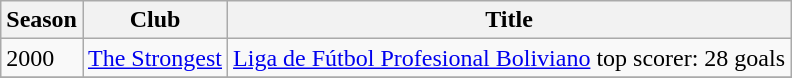<table class="wikitable">
<tr>
<th>Season</th>
<th>Club</th>
<th>Title</th>
</tr>
<tr>
<td>2000</td>
<td><a href='#'>The Strongest</a></td>
<td><a href='#'>Liga de Fútbol Profesional Boliviano</a> top scorer: 28 goals</td>
</tr>
<tr>
</tr>
</table>
